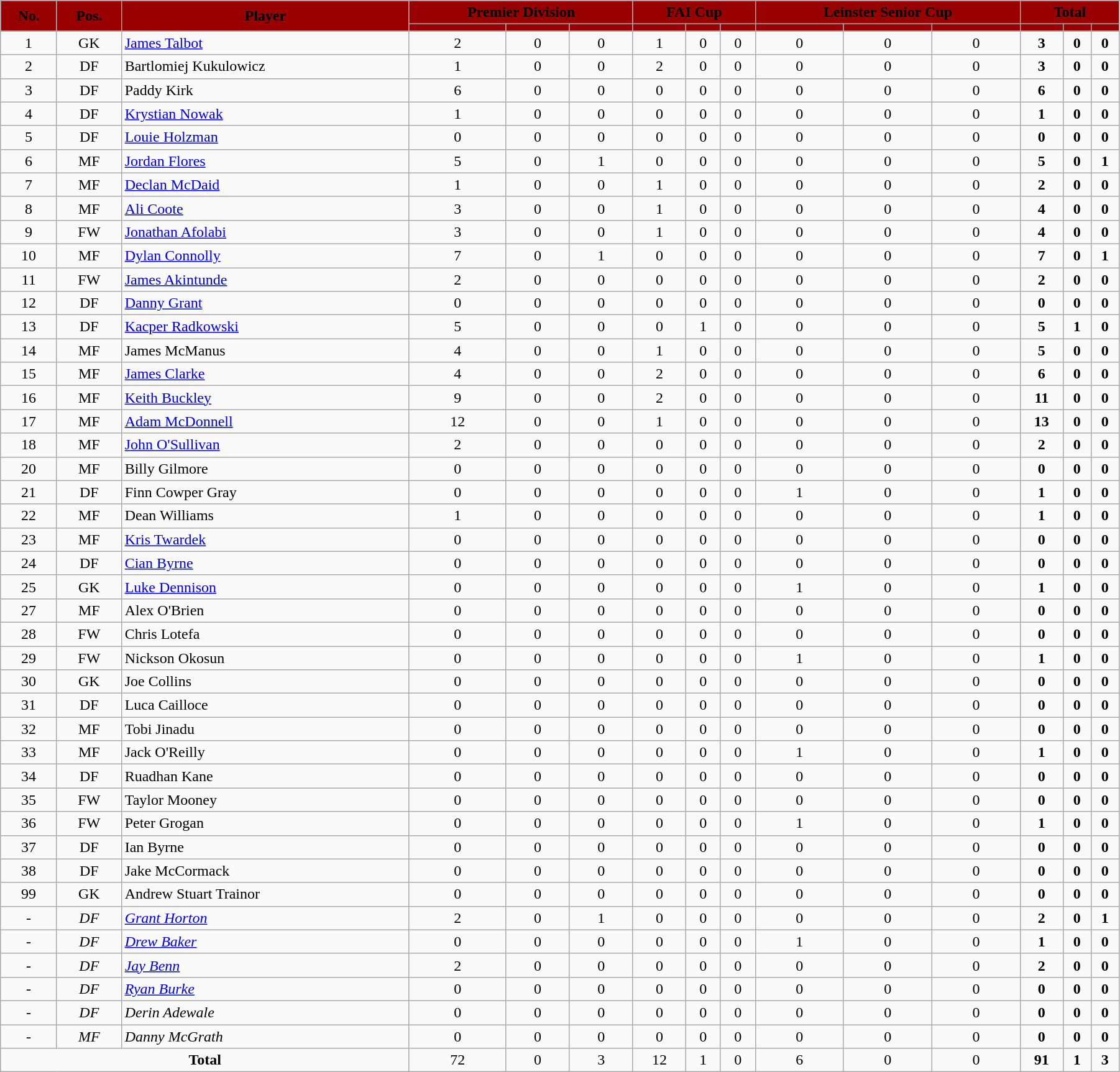<table class="wikitable" style="text-align:center;width:95%;">
<tr>
<th rowspan=2 style=background:#990000;color:#000000>No.</th>
<th rowspan=2 style=background:#990000;color:#000000>Pos.</th>
<th rowspan=2 style=background:#990000;color:#000000>Player</th>
<th colspan=3 style=background:#990000;color:#000000>Premier Division</th>
<th colspan=3 style=background:#990000;color:#000000>FAI Cup</th>
<th colspan=3 style=background:#990000;color:#000000>Leinster Senior Cup</th>
<th colspan=3 style=background:#990000;color:#000000>Total</th>
</tr>
<tr>
<th style=background:#990000;color:#000000></th>
<th style=background:#990000;color:#000000></th>
<th style=background:#990000;color:#000000></th>
<th style=background:#990000;color:#000000></th>
<th style=background:#990000;color:#000000></th>
<th style=background:#990000;color:#000000></th>
<th style=background:#990000;color:#000000></th>
<th style=background:#990000;color:#000000></th>
<th style=background:#990000;color:#000000></th>
<th style=background:#990000;color:#000000></th>
<th style=background:#990000;color:#000000></th>
<th style=background:#990000;color:#000000></th>
</tr>
<tr>
<td>1</td>
<td>GK</td>
<td align=left> <a href='#'>James Talbot</a></td>
<td>2</td>
<td>0</td>
<td>0</td>
<td>1</td>
<td>0</td>
<td>0</td>
<td>0</td>
<td>0</td>
<td>0</td>
<td><strong>3</strong></td>
<td><strong>0</strong></td>
<td><strong>0</strong></td>
</tr>
<tr>
<td>2</td>
<td>DF</td>
<td align=left> Bartlomiej Kukulowicz</td>
<td>1</td>
<td>0</td>
<td>0</td>
<td>2</td>
<td>0</td>
<td>0</td>
<td>0</td>
<td>0</td>
<td>0</td>
<td><strong>3</strong></td>
<td><strong>0</strong></td>
<td><strong>0</strong></td>
</tr>
<tr>
<td>3</td>
<td>DF</td>
<td align=left> Paddy Kirk</td>
<td>6</td>
<td>0</td>
<td>0</td>
<td>0</td>
<td>0</td>
<td>0</td>
<td>0</td>
<td>0</td>
<td>0</td>
<td><strong>6</strong></td>
<td><strong>0</strong></td>
<td><strong>0</strong></td>
</tr>
<tr>
<td>4</td>
<td>DF</td>
<td align=left> <a href='#'>Krystian Nowak</a></td>
<td>1</td>
<td>0</td>
<td>0</td>
<td>0</td>
<td>0</td>
<td>0</td>
<td>0</td>
<td>0</td>
<td>0</td>
<td><strong>1</strong></td>
<td><strong>0</strong></td>
<td><strong>0</strong></td>
</tr>
<tr>
<td>5</td>
<td>DF</td>
<td align=left> <a href='#'>Louie Holzman</a></td>
<td>0</td>
<td>0</td>
<td>0</td>
<td>0</td>
<td>0</td>
<td>0</td>
<td>0</td>
<td>0</td>
<td>0</td>
<td><strong>0</strong></td>
<td><strong>0</strong></td>
<td><strong>0</strong></td>
</tr>
<tr>
<td>6</td>
<td>MF</td>
<td align=left> <a href='#'>Jordan Flores</a></td>
<td>5</td>
<td>0</td>
<td>1</td>
<td>0</td>
<td>0</td>
<td>0</td>
<td>0</td>
<td>0</td>
<td>0</td>
<td><strong>5</strong></td>
<td><strong>0</strong></td>
<td><strong>1</strong></td>
</tr>
<tr>
<td>7</td>
<td>MF</td>
<td align=left> <a href='#'>Declan McDaid</a></td>
<td>1</td>
<td>0</td>
<td>0</td>
<td>1</td>
<td>0</td>
<td>0</td>
<td>0</td>
<td>0</td>
<td>0</td>
<td><strong>2</strong></td>
<td><strong>0</strong></td>
<td><strong>0</strong></td>
</tr>
<tr>
<td>8</td>
<td>MF</td>
<td align=left> <a href='#'>Ali Coote</a></td>
<td>3</td>
<td>0</td>
<td>0</td>
<td>1</td>
<td>0</td>
<td>0</td>
<td>0</td>
<td>0</td>
<td>0</td>
<td><strong>4</strong></td>
<td><strong>0</strong></td>
<td><strong>0</strong></td>
</tr>
<tr>
<td>9</td>
<td>FW</td>
<td align=left> <a href='#'>Jonathan Afolabi</a></td>
<td>3</td>
<td>0</td>
<td>0</td>
<td>1</td>
<td>0</td>
<td>0</td>
<td>0</td>
<td>0</td>
<td>0</td>
<td><strong>4</strong></td>
<td><strong>0</strong></td>
<td><strong>0</strong></td>
</tr>
<tr>
<td>10</td>
<td>MF</td>
<td align=left> <a href='#'>Dylan Connolly</a></td>
<td>7</td>
<td>0</td>
<td>1</td>
<td>0</td>
<td>0</td>
<td>0</td>
<td>0</td>
<td>0</td>
<td>0</td>
<td><strong>7</strong></td>
<td><strong>0</strong></td>
<td><strong>1</strong></td>
</tr>
<tr>
<td>11</td>
<td>FW</td>
<td align=left> <a href='#'>James Akintunde</a></td>
<td>2</td>
<td>0</td>
<td>0</td>
<td>0</td>
<td>0</td>
<td>0</td>
<td>0</td>
<td>0</td>
<td>0</td>
<td><strong>2</strong></td>
<td><strong>0</strong></td>
<td><strong>0</strong></td>
</tr>
<tr>
<td>12</td>
<td>DF</td>
<td align=left> <a href='#'>Danny Grant</a></td>
<td>0</td>
<td>0</td>
<td>0</td>
<td>0</td>
<td>0</td>
<td>0</td>
<td>0</td>
<td>0</td>
<td>0</td>
<td><strong>0</strong></td>
<td><strong>0</strong></td>
<td><strong>0</strong></td>
</tr>
<tr>
<td>13</td>
<td>DF</td>
<td align=left> <a href='#'>Kacper Radkowski</a></td>
<td>5</td>
<td>0</td>
<td>0</td>
<td>0</td>
<td>1</td>
<td>0</td>
<td>0</td>
<td>0</td>
<td>0</td>
<td><strong>5</strong></td>
<td><strong>1</strong></td>
<td><strong>0</strong></td>
</tr>
<tr>
<td>14</td>
<td>MF</td>
<td align=left> James McManus</td>
<td>4</td>
<td>0</td>
<td>0</td>
<td>1</td>
<td>0</td>
<td>0</td>
<td>0</td>
<td>0</td>
<td>0</td>
<td><strong>5</strong></td>
<td><strong>0</strong></td>
<td><strong>0</strong></td>
</tr>
<tr>
<td>15</td>
<td>MF</td>
<td align=left> <a href='#'>James Clarke</a></td>
<td>4</td>
<td>0</td>
<td>0</td>
<td>2</td>
<td>0</td>
<td>0</td>
<td>0</td>
<td>0</td>
<td>0</td>
<td><strong>6</strong></td>
<td><strong>0</strong></td>
<td><strong>0</strong></td>
</tr>
<tr>
<td>16</td>
<td>MF</td>
<td align=left> <a href='#'>Keith Buckley</a></td>
<td>9</td>
<td>0</td>
<td>0</td>
<td>2</td>
<td>0</td>
<td>0</td>
<td>0</td>
<td>0</td>
<td>0</td>
<td><strong>11</strong></td>
<td><strong>0</strong></td>
<td><strong>0</strong></td>
</tr>
<tr>
<td>17</td>
<td>MF</td>
<td align=left> <a href='#'>Adam McDonnell</a></td>
<td>12</td>
<td>0</td>
<td>0</td>
<td>1</td>
<td>0</td>
<td>0</td>
<td>0</td>
<td>0</td>
<td>0</td>
<td><strong>13</strong></td>
<td><strong>0</strong></td>
<td><strong>0</strong></td>
</tr>
<tr>
<td>18</td>
<td>MF</td>
<td align=left> <a href='#'>John O'Sullivan</a></td>
<td>2</td>
<td>0</td>
<td>0</td>
<td>0</td>
<td>0</td>
<td>0</td>
<td>0</td>
<td>0</td>
<td>0</td>
<td><strong>2</strong></td>
<td><strong>0</strong></td>
<td><strong>0</strong></td>
</tr>
<tr>
<td>20</td>
<td>MF</td>
<td align=left> Billy Gilmore</td>
<td>0</td>
<td>0</td>
<td>0</td>
<td>0</td>
<td>0</td>
<td>0</td>
<td>0</td>
<td>0</td>
<td>0</td>
<td><strong>0</strong></td>
<td><strong>0</strong></td>
<td><strong>0</strong></td>
</tr>
<tr>
<td>21</td>
<td>DF</td>
<td align=left> Finn Cowper Gray</td>
<td>0</td>
<td>0</td>
<td>0</td>
<td>0</td>
<td>0</td>
<td>0</td>
<td>1</td>
<td>0</td>
<td>0</td>
<td><strong>1</strong></td>
<td><strong>0</strong></td>
<td><strong>0</strong></td>
</tr>
<tr>
<td>22</td>
<td>MF</td>
<td align=left> Dean Williams</td>
<td>1</td>
<td>0</td>
<td>0</td>
<td>0</td>
<td>0</td>
<td>0</td>
<td>0</td>
<td>0</td>
<td>0</td>
<td><strong>1</strong></td>
<td><strong>0</strong></td>
<td><strong>0</strong></td>
</tr>
<tr>
<td>23</td>
<td>MF</td>
<td align=left> <a href='#'>Kris Twardek</a></td>
<td>0</td>
<td>0</td>
<td>0</td>
<td>0</td>
<td>0</td>
<td>0</td>
<td>0</td>
<td>0</td>
<td>0</td>
<td><strong>0</strong></td>
<td><strong>0</strong></td>
<td><strong>0</strong></td>
</tr>
<tr>
<td>24</td>
<td>DF</td>
<td align=left> <a href='#'>Cian Byrne</a></td>
<td>0</td>
<td>0</td>
<td>0</td>
<td>0</td>
<td>0</td>
<td>0</td>
<td>0</td>
<td>0</td>
<td>0</td>
<td><strong>0</strong></td>
<td><strong>0</strong></td>
<td><strong>0</strong></td>
</tr>
<tr>
<td>25</td>
<td>GK</td>
<td align=left> <a href='#'>Luke Dennison</a></td>
<td>0</td>
<td>0</td>
<td>0</td>
<td>0</td>
<td>0</td>
<td>0</td>
<td>1</td>
<td>0</td>
<td>0</td>
<td><strong>1</strong></td>
<td><strong>0</strong></td>
<td><strong>0</strong></td>
</tr>
<tr>
<td>27</td>
<td>MF</td>
<td align=left> Alex O'Brien</td>
<td>0</td>
<td>0</td>
<td>0</td>
<td>0</td>
<td>0</td>
<td>0</td>
<td>0</td>
<td>0</td>
<td>0</td>
<td><strong>0</strong></td>
<td><strong>0</strong></td>
<td><strong>0</strong></td>
</tr>
<tr>
<td>28</td>
<td>FW</td>
<td align=left> Chris Lotefa</td>
<td>0</td>
<td>0</td>
<td>0</td>
<td>0</td>
<td>0</td>
<td>0</td>
<td>0</td>
<td>0</td>
<td>0</td>
<td><strong>0</strong></td>
<td><strong>0</strong></td>
<td><strong>0</strong></td>
</tr>
<tr>
<td>29</td>
<td>FW</td>
<td align=left> Nickson Okosun</td>
<td>0</td>
<td>0</td>
<td>0</td>
<td>0</td>
<td>0</td>
<td>0</td>
<td>1</td>
<td>0</td>
<td>0</td>
<td><strong>1</strong></td>
<td><strong>0</strong></td>
<td><strong>0</strong></td>
</tr>
<tr>
<td>30</td>
<td>GK</td>
<td align=left> Joe Collins</td>
<td>0</td>
<td>0</td>
<td>0</td>
<td>0</td>
<td>0</td>
<td>0</td>
<td>0</td>
<td>0</td>
<td>0</td>
<td><strong>0</strong></td>
<td><strong>0</strong></td>
<td><strong>0</strong></td>
</tr>
<tr>
<td>31</td>
<td>DF</td>
<td align=left> Luca Cailloce</td>
<td>0</td>
<td>0</td>
<td>0</td>
<td>0</td>
<td>0</td>
<td>0</td>
<td>0</td>
<td>0</td>
<td>0</td>
<td><strong>0</strong></td>
<td><strong>0</strong></td>
<td><strong>0</strong></td>
</tr>
<tr>
<td>32</td>
<td>MF</td>
<td align=left> Tobi Jinadu</td>
<td>0</td>
<td>0</td>
<td>0</td>
<td>0</td>
<td>0</td>
<td>0</td>
<td>0</td>
<td>0</td>
<td>0</td>
<td><strong>0</strong></td>
<td><strong>0</strong></td>
<td><strong>0</strong></td>
</tr>
<tr>
<td>33</td>
<td>MF</td>
<td align=left> Jack O'Reilly</td>
<td>0</td>
<td>0</td>
<td>0</td>
<td>0</td>
<td>0</td>
<td>0</td>
<td>1</td>
<td>0</td>
<td>0</td>
<td><strong>1</strong></td>
<td><strong>0</strong></td>
<td><strong>0</strong></td>
</tr>
<tr>
<td>34</td>
<td>DF</td>
<td align=left> Ruadhan Kane</td>
<td>0</td>
<td>0</td>
<td>0</td>
<td>0</td>
<td>0</td>
<td>0</td>
<td>0</td>
<td>0</td>
<td>0</td>
<td><strong>0</strong></td>
<td><strong>0</strong></td>
<td><strong>0</strong></td>
</tr>
<tr>
<td>35</td>
<td>FW</td>
<td align=left> Taylor Mooney</td>
<td>0</td>
<td>0</td>
<td>0</td>
<td>0</td>
<td>0</td>
<td>0</td>
<td>0</td>
<td>0</td>
<td>0</td>
<td><strong>0</strong></td>
<td><strong>0</strong></td>
<td><strong>0</strong></td>
</tr>
<tr>
<td>36</td>
<td>FW</td>
<td align=left> Peter Grogan</td>
<td>0</td>
<td>0</td>
<td>0</td>
<td>0</td>
<td>0</td>
<td>0</td>
<td>1</td>
<td>0</td>
<td>0</td>
<td><strong>1</strong></td>
<td><strong>0</strong></td>
<td><strong>0</strong></td>
</tr>
<tr>
<td>37</td>
<td>DF</td>
<td align=left> Ian Byrne</td>
<td>0</td>
<td>0</td>
<td>0</td>
<td>0</td>
<td>0</td>
<td>0</td>
<td>0</td>
<td>0</td>
<td>0</td>
<td><strong>0</strong></td>
<td><strong>0</strong></td>
<td><strong>0</strong></td>
</tr>
<tr>
<td>38</td>
<td>DF</td>
<td align=left> Jake McCormack</td>
<td>0</td>
<td>0</td>
<td>0</td>
<td>0</td>
<td>0</td>
<td>0</td>
<td>0</td>
<td>0</td>
<td>0</td>
<td><strong>0</strong></td>
<td><strong>0</strong></td>
<td><strong>0</strong></td>
</tr>
<tr>
<td>99</td>
<td>GK</td>
<td align=left> Andrew Stuart Trainor</td>
<td>0</td>
<td>0</td>
<td>0</td>
<td>0</td>
<td>0</td>
<td>0</td>
<td>0</td>
<td>0</td>
<td>0</td>
<td><strong>0</strong></td>
<td><strong>0</strong></td>
<td><strong>0</strong></td>
</tr>
<tr>
<td><em>-</em></td>
<td><em> DF </em></td>
<td align=left> <em><a href='#'>Grant Horton</a> </em></td>
<td>2</td>
<td>0</td>
<td>1</td>
<td>0</td>
<td>0</td>
<td>0</td>
<td>0</td>
<td>0</td>
<td>0</td>
<td><strong>2</strong></td>
<td><strong>0</strong></td>
<td><strong>1</strong></td>
</tr>
<tr>
<td><em>-</em></td>
<td><em>DF</em></td>
<td align=left> <em><a href='#'>Drew Baker</a></em></td>
<td>0</td>
<td>0</td>
<td>0</td>
<td>0</td>
<td>0</td>
<td>0</td>
<td>1</td>
<td>0</td>
<td>0</td>
<td><strong>1</strong></td>
<td><strong>0</strong></td>
<td><strong>0</strong></td>
</tr>
<tr>
<td><em>-</em></td>
<td><em>DF</em></td>
<td align=left> <em><a href='#'>Jay Benn</a></em></td>
<td>2</td>
<td>0</td>
<td>0</td>
<td>0</td>
<td>0</td>
<td>0</td>
<td>0</td>
<td>0</td>
<td>0</td>
<td><strong>2</strong></td>
<td><strong>0</strong></td>
<td><strong>0</strong></td>
</tr>
<tr>
<td><em>-</em></td>
<td><em>DF</em></td>
<td align=left> <em><a href='#'>Ryan Burke</a></em></td>
<td>0</td>
<td>0</td>
<td>0</td>
<td>0</td>
<td>0</td>
<td>0</td>
<td>0</td>
<td>0</td>
<td>0</td>
<td><strong>0</strong></td>
<td><strong>0</strong></td>
<td><strong>0</strong></td>
</tr>
<tr>
<td><em>-</em></td>
<td><em>DF</em></td>
<td align=left> <em>Derin Adewale</em></td>
<td>0</td>
<td>0</td>
<td>0</td>
<td>0</td>
<td>0</td>
<td>0</td>
<td>0</td>
<td>0</td>
<td>0</td>
<td><strong>0</strong></td>
<td><strong>0</strong></td>
<td><strong>0</strong></td>
</tr>
<tr>
<td><em>-</em></td>
<td><em>MF</em></td>
<td align=left> <em>Danny McGrath</em></td>
<td>0</td>
<td>0</td>
<td>0</td>
<td>0</td>
<td>0</td>
<td>0</td>
<td>0</td>
<td>0</td>
<td>0</td>
<td><strong>0</strong></td>
<td><strong>0</strong></td>
<td><strong>0</strong></td>
</tr>
<tr>
<td colspan=3><strong>Total</strong></td>
<td>72</td>
<td>0</td>
<td>3</td>
<td>12</td>
<td>1</td>
<td>0</td>
<td>6</td>
<td>0</td>
<td>0</td>
<td><strong>91</strong></td>
<td><strong>1</strong></td>
<td><strong>3</strong></td>
</tr>
</table>
